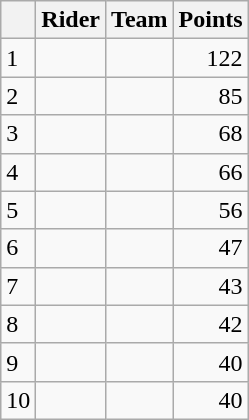<table class="wikitable">
<tr>
<th></th>
<th>Rider</th>
<th>Team</th>
<th>Points</th>
</tr>
<tr>
<td>1</td>
<td> </td>
<td></td>
<td align="right">122</td>
</tr>
<tr>
<td>2</td>
<td></td>
<td></td>
<td align="right">85</td>
</tr>
<tr>
<td>3</td>
<td></td>
<td></td>
<td align="right">68</td>
</tr>
<tr>
<td>4</td>
<td></td>
<td></td>
<td align="right">66</td>
</tr>
<tr>
<td>5</td>
<td></td>
<td></td>
<td align="right">56</td>
</tr>
<tr>
<td>6</td>
<td></td>
<td></td>
<td align="right">47</td>
</tr>
<tr>
<td>7</td>
<td></td>
<td></td>
<td align="right">43</td>
</tr>
<tr>
<td>8</td>
<td></td>
<td></td>
<td align="right">42</td>
</tr>
<tr>
<td>9</td>
<td></td>
<td></td>
<td align="right">40</td>
</tr>
<tr>
<td>10</td>
<td></td>
<td></td>
<td align="right">40</td>
</tr>
</table>
